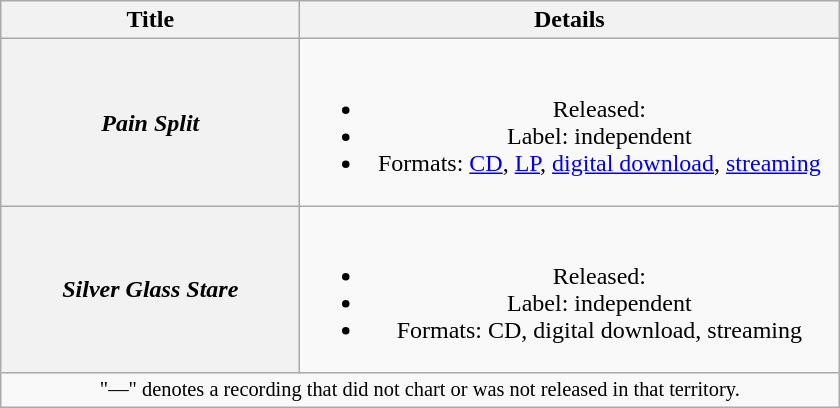<table class="wikitable plainrowheaders" style="text-align:center;">
<tr>
<th scope="col" style="width:12em;">Title</th>
<th scope="col" style="width:22em;">Details</th>
</tr>
<tr>
<th scope="row"><em>Pain Split</em></th>
<td><br><ul><li>Released: </li><li>Label: independent</li><li>Formats: <a href='#'>CD</a>, <a href='#'>LP</a>, <a href='#'>digital download</a>, <a href='#'>streaming</a></li></ul></td>
</tr>
<tr>
<th scope="row"><em>Silver Glass Stare</em></th>
<td><br><ul><li>Released: </li><li>Label: independent</li><li>Formats: CD, digital download, streaming</li></ul></td>
</tr>
<tr>
<td colspan="8" style="font-size:85%">"—" denotes a recording that did not chart or was not released in that territory.</td>
</tr>
</table>
